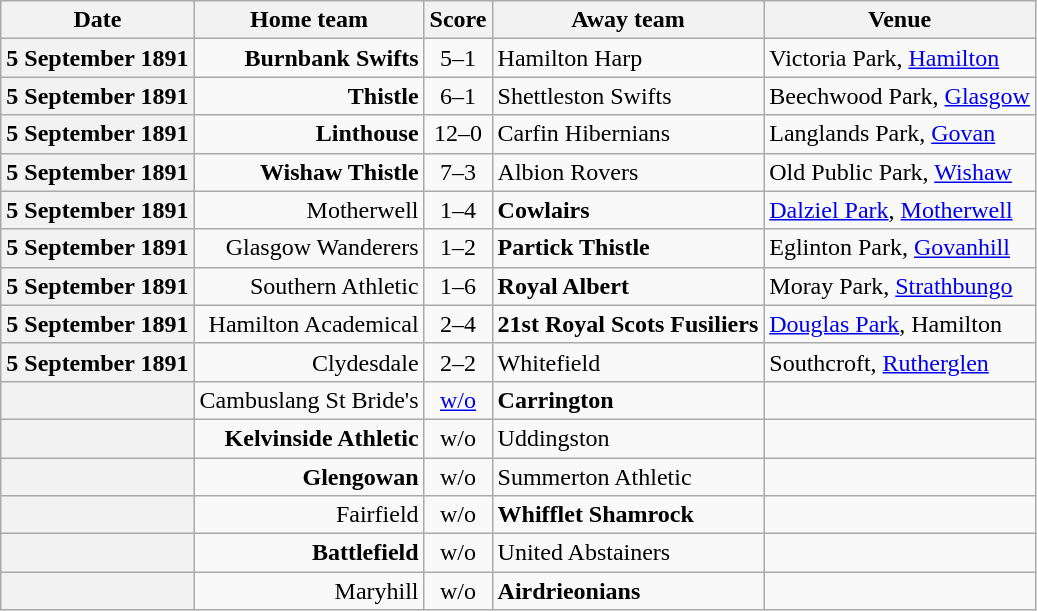<table class="wikitable football-result-list" style="max-width: 80em; text-align: center">
<tr>
<th scope="col">Date</th>
<th scope="col">Home team</th>
<th scope="col">Score</th>
<th scope="col">Away team</th>
<th scope="col">Venue</th>
</tr>
<tr>
<th scope="row">5 September 1891</th>
<td align=right><strong>Burnbank Swifts</strong></td>
<td>5–1</td>
<td align=left>Hamilton Harp</td>
<td align=left>Victoria Park, <a href='#'>Hamilton</a></td>
</tr>
<tr>
<th scope="row">5 September 1891</th>
<td align=right><strong>Thistle</strong></td>
<td>6–1</td>
<td align=left>Shettleston Swifts</td>
<td align=left>Beechwood Park, <a href='#'>Glasgow</a></td>
</tr>
<tr>
<th scope="row">5 September 1891</th>
<td align=right><strong>Linthouse</strong></td>
<td>12–0</td>
<td align=left>Carfin Hibernians</td>
<td align=left>Langlands Park, <a href='#'>Govan</a></td>
</tr>
<tr>
<th scope="row">5 September 1891</th>
<td align=right><strong>Wishaw Thistle</strong></td>
<td>7–3</td>
<td align=left>Albion Rovers</td>
<td align=left>Old Public Park, <a href='#'>Wishaw</a></td>
</tr>
<tr>
<th scope="row">5 September 1891</th>
<td align=right>Motherwell</td>
<td>1–4</td>
<td align=left><strong>Cowlairs</strong></td>
<td align=left><a href='#'>Dalziel Park</a>, <a href='#'>Motherwell</a></td>
</tr>
<tr>
<th scope="row">5 September 1891</th>
<td align=right>Glasgow Wanderers</td>
<td>1–2</td>
<td align=left><strong>Partick Thistle</strong></td>
<td align=left>Eglinton Park, <a href='#'>Govanhill</a></td>
</tr>
<tr>
<th scope="row">5 September 1891</th>
<td align=right>Southern Athletic</td>
<td>1–6</td>
<td align=left><strong>Royal Albert</strong></td>
<td align=left>Moray Park, <a href='#'>Strathbungo</a></td>
</tr>
<tr>
<th scope="row">5 September 1891</th>
<td align=right>Hamilton Academical</td>
<td>2–4</td>
<td align=left><strong>21st Royal Scots Fusiliers</strong></td>
<td align=left><a href='#'>Douglas Park</a>, Hamilton</td>
</tr>
<tr>
<th scope="row">5 September 1891</th>
<td align=right>Clydesdale</td>
<td>2–2</td>
<td align=left>Whitefield</td>
<td align=left>Southcroft, <a href='#'>Rutherglen</a></td>
</tr>
<tr>
<th scope="row"></th>
<td align=right>Cambuslang St Bride's</td>
<td><a href='#'>w/o</a></td>
<td align=left><strong>Carrington</strong></td>
<td></td>
</tr>
<tr>
<th scope="row"></th>
<td align=right><strong>Kelvinside Athletic</strong></td>
<td>w/o</td>
<td align=left>Uddingston</td>
<td></td>
</tr>
<tr>
<th scope="row"></th>
<td align=right><strong>Glengowan</strong></td>
<td>w/o</td>
<td align=left>Summerton Athletic</td>
<td></td>
</tr>
<tr>
<th scope="row"></th>
<td align=right>Fairfield</td>
<td>w/o</td>
<td align=left><strong>Whifflet Shamrock</strong></td>
<td></td>
</tr>
<tr>
<th scope="row"></th>
<td align=right><strong>Battlefield</strong></td>
<td>w/o</td>
<td align=left>United Abstainers</td>
<td></td>
</tr>
<tr>
<th scope="row"></th>
<td align=right>Maryhill</td>
<td>w/o</td>
<td align=left><strong>Airdrieonians</strong></td>
<td></td>
</tr>
</table>
